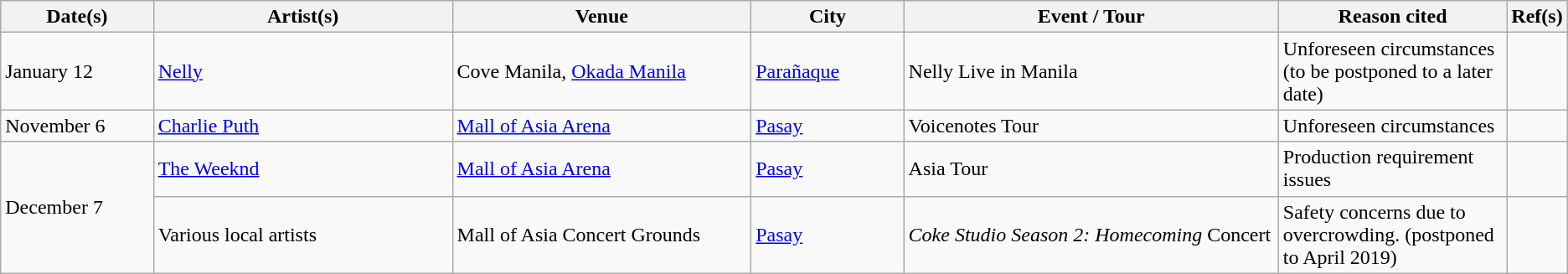<table class="wikitable sortable" style="font-size: 100%; width=100%;" style="text-align:center;">
<tr>
<th class="unsortable" style="width: 10%;" scope="col">Date(s)</th>
<th style="width: 20%;" scope="col">Artist(s)</th>
<th style="width: 20%;" scope="col">Venue</th>
<th style="width: 10%;" scope="col">City</th>
<th style="width: 25%;" scope="col">Event / Tour</th>
<th class="unsortable" style="width: 25%;" scope="col">Reason cited</th>
<th style="width: 1%;" scope="col">Ref(s)</th>
</tr>
<tr>
<td>January 12</td>
<td><a href='#'>Nelly</a></td>
<td>Cove Manila, <a href='#'>Okada Manila</a></td>
<td><a href='#'>Parañaque</a></td>
<td>Nelly Live in Manila</td>
<td>Unforeseen circumstances (to be postponed to a later date)</td>
<td></td>
</tr>
<tr>
<td>November 6</td>
<td><a href='#'>Charlie Puth</a></td>
<td><a href='#'>Mall of Asia Arena</a></td>
<td><a href='#'>Pasay</a></td>
<td>Voicenotes Tour</td>
<td>Unforeseen circumstances</td>
<td></td>
</tr>
<tr>
<td rowspan=2>December 7</td>
<td><a href='#'>The Weeknd</a></td>
<td><a href='#'>Mall of Asia Arena</a></td>
<td><a href='#'>Pasay</a></td>
<td>Asia Tour</td>
<td>Production requirement issues</td>
<td></td>
</tr>
<tr>
<td>Various local artists</td>
<td>Mall of Asia Concert Grounds</td>
<td><a href='#'>Pasay</a></td>
<td><em>Coke Studio Season 2: Homecoming</em> Concert</td>
<td>Safety concerns due to overcrowding. (postponed to April 2019)</td>
<td></td>
</tr>
</table>
